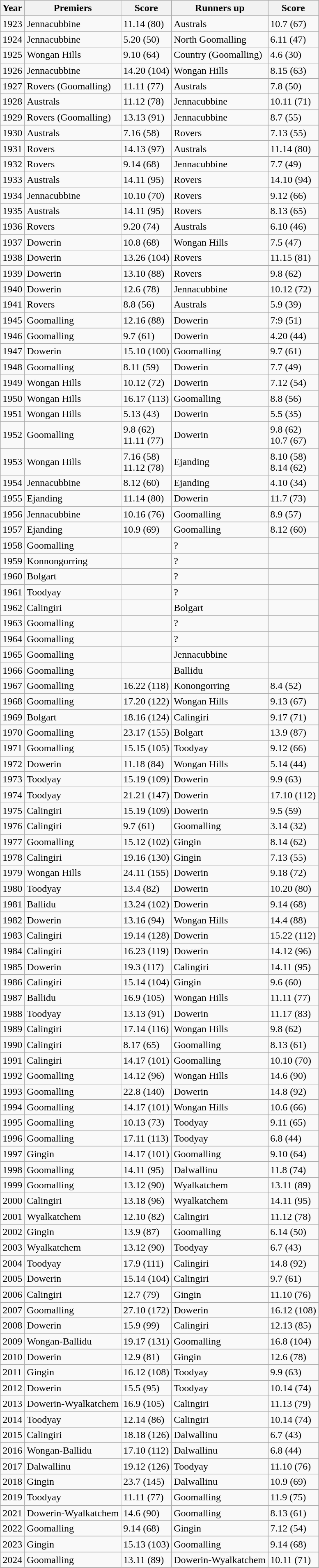<table class="wikitable">
<tr>
<th>Year</th>
<th>Premiers</th>
<th>Score</th>
<th>Runners up</th>
<th>Score</th>
</tr>
<tr>
<td>1923</td>
<td>Jennacubbine</td>
<td>11.14 (80)</td>
<td>Australs</td>
<td>10.7 (67)</td>
</tr>
<tr>
<td>1924</td>
<td>Jennacubbine</td>
<td>5.20 (50)</td>
<td>North Goomalling</td>
<td>6.11 (47)</td>
</tr>
<tr>
<td>1925</td>
<td>Wongan Hills</td>
<td>9.10 (64)</td>
<td>Country (Goomalling)</td>
<td>4.6 (30)</td>
</tr>
<tr>
<td>1926</td>
<td>Jennacubbine</td>
<td>14.20 (104)</td>
<td>Wongan Hills</td>
<td>8.15 (63)</td>
</tr>
<tr>
<td>1927</td>
<td>Rovers (Goomalling)</td>
<td>11.11 (77)</td>
<td>Australs</td>
<td>7.8 (50)</td>
</tr>
<tr>
<td>1928</td>
<td>Australs</td>
<td>11.12 (78)</td>
<td>Jennacubbine</td>
<td>10.11 (71)</td>
</tr>
<tr>
<td>1929</td>
<td>Rovers (Goomalling)</td>
<td>13.13 (91)</td>
<td>Jennacubbine</td>
<td>8.7 (55)</td>
</tr>
<tr>
<td>1930</td>
<td>Australs</td>
<td>7.16 (58)</td>
<td>Rovers</td>
<td>7.13 (55)</td>
</tr>
<tr>
<td>1931</td>
<td>Rovers</td>
<td>14.13 (97)</td>
<td>Australs</td>
<td>11.14 (80)</td>
</tr>
<tr>
<td>1932</td>
<td>Rovers</td>
<td>9.14 (68)</td>
<td>Jennacubbine</td>
<td>7.7 (49)</td>
</tr>
<tr>
<td>1933</td>
<td>Australs</td>
<td>14.11 (95)</td>
<td>Rovers</td>
<td>14.10 (94)</td>
</tr>
<tr>
<td>1934</td>
<td>Jennacubbine</td>
<td>10.10 (70)</td>
<td>Rovers</td>
<td>9.12 (66)</td>
</tr>
<tr>
<td>1935</td>
<td>Australs</td>
<td>14.11 (95)</td>
<td>Rovers</td>
<td>8.13 (65)</td>
</tr>
<tr>
<td>1936</td>
<td>Rovers</td>
<td>9.20 (74)</td>
<td>Australs</td>
<td>6.10 (46)</td>
</tr>
<tr>
<td>1937</td>
<td>Dowerin</td>
<td>10.8 (68)</td>
<td>Wongan Hills</td>
<td>7.5 (47)</td>
</tr>
<tr>
<td>1938</td>
<td>Dowerin</td>
<td>13.26 (104)</td>
<td>Rovers</td>
<td>11.15 (81)</td>
</tr>
<tr>
<td>1939</td>
<td>Dowerin</td>
<td>13.10 (88)</td>
<td>Rovers</td>
<td>9.8 (62)</td>
</tr>
<tr>
<td>1940</td>
<td>Dowerin</td>
<td>12.6 (78)</td>
<td>Jennacubbine</td>
<td>10.12 (72)</td>
</tr>
<tr>
<td>1941</td>
<td>Rovers</td>
<td>8.8 (56)</td>
<td>Australs</td>
<td>5.9 (39)</td>
</tr>
<tr>
<td>1945</td>
<td>Goomalling</td>
<td>12.16 (88)</td>
<td>Dowerin</td>
<td>7:9 (51)</td>
</tr>
<tr>
<td>1946</td>
<td>Goomalling</td>
<td>9.7 (61)</td>
<td>Dowerin</td>
<td>4.20 (44)</td>
</tr>
<tr>
<td>1947</td>
<td>Dowerin</td>
<td>15.10 (100)</td>
<td>Goomalling</td>
<td>9.7 (61)</td>
</tr>
<tr>
<td>1948</td>
<td>Goomalling</td>
<td>8.11 (59)</td>
<td>Dowerin</td>
<td>7.7 (49)</td>
</tr>
<tr>
<td>1949</td>
<td>Wongan Hills</td>
<td>10.12 (72)</td>
<td>Dowerin</td>
<td>7.12 (54)</td>
</tr>
<tr>
<td>1950</td>
<td>Wongan Hills</td>
<td>16.17 (113)</td>
<td>Goomalling</td>
<td>8.8 (56)</td>
</tr>
<tr>
<td>1951</td>
<td>Wongan Hills</td>
<td>5.13 (43)</td>
<td>Dowerin</td>
<td>5.5 (35)</td>
</tr>
<tr>
<td>1952</td>
<td>Goomalling</td>
<td>9.8 (62)<br>11.11 (77)</td>
<td>Dowerin</td>
<td>9.8 (62)<br>10.7 (67)</td>
</tr>
<tr>
<td>1953</td>
<td>Wongan Hills</td>
<td>7.16 (58)<br>11.12 (78)</td>
<td>Ejanding</td>
<td>8.10 (58)<br> 8.14 (62)</td>
</tr>
<tr>
<td>1954</td>
<td>Jennacubbine</td>
<td>8.12 (60)</td>
<td>Ejanding</td>
<td>4.10 (34)</td>
</tr>
<tr>
<td>1955</td>
<td>Ejanding</td>
<td>11.14 (80)</td>
<td>Dowerin</td>
<td>11.7 (73)</td>
</tr>
<tr>
<td>1956</td>
<td>Jennacubbine</td>
<td>10.16 (76)</td>
<td>Goomalling</td>
<td>8.9 (57)</td>
</tr>
<tr>
<td>1957</td>
<td>Ejanding</td>
<td>10.9 (69)</td>
<td>Goomalling</td>
<td>8.12 (60)</td>
</tr>
<tr>
<td>1958</td>
<td>Goomalling</td>
<td></td>
<td>?</td>
<td></td>
</tr>
<tr>
<td>1959</td>
<td>Konnongorring</td>
<td></td>
<td>?</td>
<td></td>
</tr>
<tr>
<td>1960</td>
<td>Bolgart</td>
<td></td>
<td>?</td>
<td></td>
</tr>
<tr>
<td>1961</td>
<td>Toodyay</td>
<td></td>
<td>?</td>
<td></td>
</tr>
<tr>
<td>1962</td>
<td>Calingiri</td>
<td></td>
<td>Bolgart</td>
<td></td>
</tr>
<tr>
<td>1963</td>
<td>Goomalling</td>
<td></td>
<td>?</td>
<td></td>
</tr>
<tr>
<td>1964</td>
<td>Goomalling</td>
<td></td>
<td>?</td>
<td></td>
</tr>
<tr>
<td>1965</td>
<td>Goomalling</td>
<td></td>
<td>Jennacubbine</td>
<td></td>
</tr>
<tr>
<td>1966</td>
<td>Goomalling</td>
<td></td>
<td>Ballidu</td>
<td></td>
</tr>
<tr>
<td>1967</td>
<td>Goomalling</td>
<td>16.22 (118)</td>
<td>Konongorring</td>
<td>8.4 (52)</td>
</tr>
<tr>
<td>1968</td>
<td>Goomalling</td>
<td>17.20 (122)</td>
<td>Wongan Hills</td>
<td>9.13 (67)</td>
</tr>
<tr>
<td>1969</td>
<td>Bolgart</td>
<td>18.16 (124)</td>
<td>Calingiri</td>
<td>9.17 (71)</td>
</tr>
<tr>
<td>1970</td>
<td>Goomalling</td>
<td>23.17 (155)</td>
<td>Bolgart</td>
<td>13.9 (87)</td>
</tr>
<tr>
<td>1971</td>
<td>Goomalling</td>
<td>15.15 (105)</td>
<td>Toodyay</td>
<td>9.12 (66)</td>
</tr>
<tr>
<td>1972</td>
<td>Dowerin</td>
<td>11.18 (84)</td>
<td>Wongan Hills</td>
<td>5.14 (44)</td>
</tr>
<tr>
<td>1973</td>
<td>Toodyay</td>
<td>15.19 (109)</td>
<td>Dowerin</td>
<td>9.9 (63)</td>
</tr>
<tr>
<td>1974</td>
<td>Toodyay</td>
<td>21.21 (147)</td>
<td>Dowerin</td>
<td>17.10 (112)</td>
</tr>
<tr>
<td>1975</td>
<td>Calingiri</td>
<td>15.19 (109)</td>
<td>Dowerin</td>
<td>9.5 (59)</td>
</tr>
<tr>
<td>1976</td>
<td>Calingiri</td>
<td>9.7 (61)</td>
<td>Goomalling</td>
<td>3.14 (32)</td>
</tr>
<tr>
<td>1977</td>
<td>Goomalling</td>
<td>15.12 (102)</td>
<td>Gingin</td>
<td>8.14 (62)</td>
</tr>
<tr>
<td>1978</td>
<td>Calingiri</td>
<td>19.16 (130)</td>
<td>Gingin</td>
<td>7.13 (55)</td>
</tr>
<tr>
<td>1979</td>
<td>Wongan Hills</td>
<td>24.11 (155)</td>
<td>Dowerin</td>
<td>9.18 (72)</td>
</tr>
<tr>
<td>1980</td>
<td>Toodyay</td>
<td>13.4 (82)</td>
<td>Dowerin</td>
<td>10.20 (80)</td>
</tr>
<tr>
<td>1981</td>
<td>Ballidu</td>
<td>13.24 (102)</td>
<td>Dowerin</td>
<td>9.14 (68)</td>
</tr>
<tr>
<td>1982</td>
<td>Dowerin</td>
<td>13.16 (94)</td>
<td>Wongan Hills</td>
<td>14.4 (88)</td>
</tr>
<tr>
<td>1983</td>
<td>Calingiri</td>
<td>19.14 (128)</td>
<td>Dowerin</td>
<td>15.22 (112)</td>
</tr>
<tr>
<td>1984</td>
<td>Calingiri</td>
<td>16.23 (119)</td>
<td>Dowerin</td>
<td>14.12 (96)</td>
</tr>
<tr>
<td>1985</td>
<td>Dowerin</td>
<td>19.3 (117)</td>
<td>Calingiri</td>
<td>14.11 (95)</td>
</tr>
<tr>
<td>1986</td>
<td>Calingiri</td>
<td>15.14 (104)</td>
<td>Gingin</td>
<td>9.6 (60)</td>
</tr>
<tr>
<td>1987</td>
<td>Ballidu</td>
<td>16.9 (105)</td>
<td>Wongan Hills</td>
<td>11.11 (77)</td>
</tr>
<tr>
<td>1988</td>
<td>Toodyay</td>
<td>13.13 (91)</td>
<td>Dowerin</td>
<td>11.17 (83)</td>
</tr>
<tr>
<td>1989</td>
<td>Calingiri</td>
<td>17.14 (116)</td>
<td>Wongan Hills</td>
<td>9.8 (62)</td>
</tr>
<tr>
<td>1990</td>
<td>Calingiri</td>
<td>8.17 (65)</td>
<td>Goomalling</td>
<td>8.13 (61)</td>
</tr>
<tr>
<td>1991</td>
<td>Calingiri</td>
<td>14.17 (101)</td>
<td>Goomalling</td>
<td>10.10 (70)</td>
</tr>
<tr>
<td>1992</td>
<td>Goomalling</td>
<td>14.12 (96)</td>
<td>Wongan Hills</td>
<td>14.6 (90)</td>
</tr>
<tr>
<td>1993</td>
<td>Goomalling</td>
<td>22.8 (140)</td>
<td>Dowerin</td>
<td>14.8 (92)</td>
</tr>
<tr>
<td>1994</td>
<td>Goomalling</td>
<td>14.17 (101)</td>
<td>Wongan Hills</td>
<td>10.6 (66)</td>
</tr>
<tr>
<td>1995</td>
<td>Goomalling</td>
<td>10.13 (73)</td>
<td>Toodyay</td>
<td>9.11 (65)</td>
</tr>
<tr>
<td>1996</td>
<td>Goomalling</td>
<td>17.11 (113)</td>
<td>Toodyay</td>
<td>6.8 (44)</td>
</tr>
<tr>
<td>1997</td>
<td>Gingin</td>
<td>14.17 (101)</td>
<td>Goomalling</td>
<td>9.10 (64)</td>
</tr>
<tr>
<td>1998</td>
<td>Goomalling</td>
<td>14.11 (95)</td>
<td>Dalwallinu</td>
<td>11.8 (74)</td>
</tr>
<tr>
<td>1999</td>
<td>Goomalling</td>
<td>13.12 (90)</td>
<td>Wyalkatchem</td>
<td>13.11 (89)</td>
</tr>
<tr>
<td>2000</td>
<td>Calingiri</td>
<td>13.18 (96)</td>
<td>Wyalkatchem</td>
<td>14.11 (95)</td>
</tr>
<tr>
<td>2001</td>
<td>Wyalkatchem</td>
<td>12.10 (82)</td>
<td>Calingiri</td>
<td>11.12 (78)</td>
</tr>
<tr>
<td>2002</td>
<td>Gingin</td>
<td>13.9 (87)</td>
<td>Goomalling</td>
<td>6.14 (50)</td>
</tr>
<tr>
<td>2003</td>
<td>Wyalkatchem</td>
<td>13.12 (90)</td>
<td>Toodyay</td>
<td>6.7 (43)</td>
</tr>
<tr>
<td>2004</td>
<td>Toodyay</td>
<td>17.9 (111)</td>
<td>Calingiri</td>
<td>14.8 (92)</td>
</tr>
<tr>
<td>2005</td>
<td>Dowerin</td>
<td>15.14 (104)</td>
<td>Calingiri</td>
<td>9.7 (61)</td>
</tr>
<tr>
<td>2006</td>
<td>Calingiri</td>
<td>12.7 (79)</td>
<td>Gingin</td>
<td>11.10 (76)</td>
</tr>
<tr>
<td>2007</td>
<td>Goomalling</td>
<td>27.10 (172)</td>
<td>Dowerin</td>
<td>16.12 (108)</td>
</tr>
<tr>
<td>2008</td>
<td>Dowerin</td>
<td>15.9 (99)</td>
<td>Calingiri</td>
<td>12.13 (85)</td>
</tr>
<tr>
<td>2009</td>
<td>Wongan-Ballidu</td>
<td>19.17 (131)</td>
<td>Goomalling</td>
<td>16.8 (104)</td>
</tr>
<tr>
<td>2010</td>
<td>Dowerin</td>
<td>12.9 (81)</td>
<td>Gingin</td>
<td>12.6 (78)</td>
</tr>
<tr>
<td>2011</td>
<td>Gingin</td>
<td>16.12 (108)</td>
<td>Toodyay</td>
<td>9.9 (63)</td>
</tr>
<tr>
<td>2012</td>
<td>Dowerin</td>
<td>15.5 (95)</td>
<td>Toodyay</td>
<td>10.14 (74)</td>
</tr>
<tr>
<td>2013</td>
<td>Dowerin-Wyalkatchem</td>
<td>16.9 (105)</td>
<td>Calingiri</td>
<td>11.13 (79)</td>
</tr>
<tr>
<td>2014</td>
<td>Toodyay</td>
<td>12.14 (86)</td>
<td>Calingiri</td>
<td>10.14 (74)</td>
</tr>
<tr>
<td>2015</td>
<td>Calingiri</td>
<td>18.18 (126)</td>
<td>Dalwallinu</td>
<td>6.7 (43)</td>
</tr>
<tr>
<td>2016</td>
<td>Wongan-Ballidu</td>
<td>17.10 (112)</td>
<td>Dalwallinu</td>
<td>6.8 (44)</td>
</tr>
<tr>
<td>2017</td>
<td>Dalwallinu</td>
<td>19.12 (126)</td>
<td>Toodyay</td>
<td>11.10 (76)</td>
</tr>
<tr>
<td>2018</td>
<td>Gingin</td>
<td>23.7 (145)</td>
<td>Dalwallinu</td>
<td>10.9 (69)</td>
</tr>
<tr>
<td>2019</td>
<td>Toodyay</td>
<td>11.11 (77)</td>
<td>Goomalling</td>
<td>11.9 (75)</td>
</tr>
<tr>
<td>2021</td>
<td>Dowerin-Wyalkatchem</td>
<td>14.6 (90)</td>
<td>Goomalling</td>
<td>8.13 (61)</td>
</tr>
<tr>
<td>2022</td>
<td>Goomalling</td>
<td>9.14 (68)</td>
<td>Gingin</td>
<td>7.12 (54)</td>
</tr>
<tr>
<td>2023</td>
<td>Gingin</td>
<td>15.13 (103)</td>
<td>Goomalling</td>
<td>9.14 (68)</td>
</tr>
<tr>
<td>2024</td>
<td>Goomalling</td>
<td>13.11 (89)</td>
<td>Dowerin-Wyalkatchem</td>
<td>10.11 (71)</td>
</tr>
</table>
